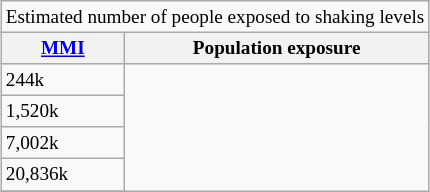<table class="wikitable sortable plainrowheaders floatright" style="clear:right; margin-left:7px; margin-top:0; margin-right:0; margin-bottom:3px; font-size:80%;">
<tr>
<td colspan="2" style="text-align: center;">Estimated number of people exposed to shaking levels</td>
</tr>
<tr>
<th><a href='#'>MMI</a></th>
<th>Population exposure</th>
</tr>
<tr>
<td>244k</td>
</tr>
<tr>
<td>1,520k</td>
</tr>
<tr>
<td>7,002k</td>
</tr>
<tr>
<td>20,836k</td>
</tr>
<tr>
</tr>
</table>
